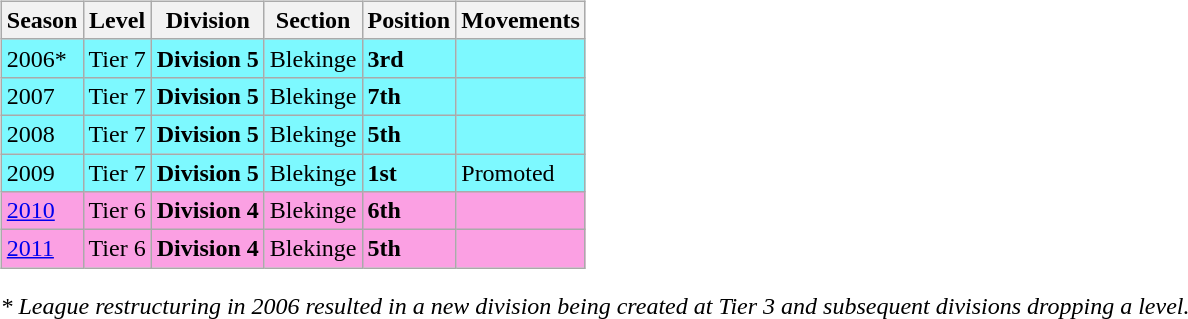<table>
<tr>
<td valign="top" width=0%><br><table class="wikitable">
<tr style="background:#f0f6fa;">
<th><strong>Season</strong></th>
<th><strong>Level</strong></th>
<th><strong>Division</strong></th>
<th><strong>Section</strong></th>
<th><strong>Position</strong></th>
<th><strong>Movements</strong></th>
</tr>
<tr>
<td style="background:#7DF9FF;">2006*</td>
<td style="background:#7DF9FF;">Tier 7</td>
<td style="background:#7DF9FF;"><strong>Division 5</strong></td>
<td style="background:#7DF9FF;">Blekinge</td>
<td style="background:#7DF9FF;"><strong>3rd</strong></td>
<td style="background:#7DF9FF;"></td>
</tr>
<tr>
<td style="background:#7DF9FF;">2007</td>
<td style="background:#7DF9FF;">Tier 7</td>
<td style="background:#7DF9FF;"><strong>Division 5</strong></td>
<td style="background:#7DF9FF;">Blekinge</td>
<td style="background:#7DF9FF;"><strong>7th</strong></td>
<td style="background:#7DF9FF;"></td>
</tr>
<tr>
<td style="background:#7DF9FF;">2008</td>
<td style="background:#7DF9FF;">Tier 7</td>
<td style="background:#7DF9FF;"><strong>Division 5</strong></td>
<td style="background:#7DF9FF;">Blekinge</td>
<td style="background:#7DF9FF;"><strong>5th</strong></td>
<td style="background:#7DF9FF;"></td>
</tr>
<tr>
<td style="background:#7DF9FF;">2009</td>
<td style="background:#7DF9FF;">Tier 7</td>
<td style="background:#7DF9FF;"><strong>Division 5</strong></td>
<td style="background:#7DF9FF;">Blekinge</td>
<td style="background:#7DF9FF;"><strong>1st</strong></td>
<td style="background:#7DF9FF;">Promoted</td>
</tr>
<tr>
<td style="background:#FBA0E3;"><a href='#'>2010</a></td>
<td style="background:#FBA0E3;">Tier 6</td>
<td style="background:#FBA0E3;"><strong>Division 4</strong></td>
<td style="background:#FBA0E3;">Blekinge</td>
<td style="background:#FBA0E3;"><strong>6th</strong></td>
<td style="background:#FBA0E3;"></td>
</tr>
<tr>
<td style="background:#FBA0E3;"><a href='#'>2011</a></td>
<td style="background:#FBA0E3;">Tier 6</td>
<td style="background:#FBA0E3;"><strong>Division 4</strong></td>
<td style="background:#FBA0E3;">Blekinge</td>
<td style="background:#FBA0E3;"><strong>5th</strong></td>
<td style="background:#FBA0E3;"></td>
</tr>
</table>
<em>* League restructuring in 2006 resulted in a new division being created at Tier 3 and subsequent divisions dropping a level.</em>


</td>
</tr>
</table>
